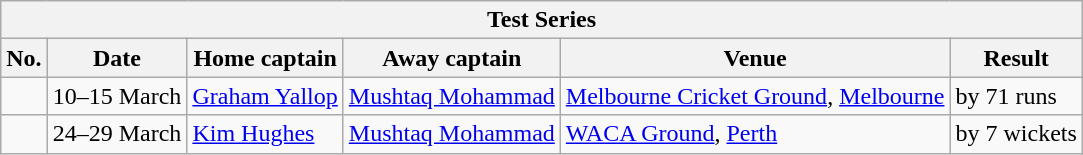<table class="wikitable">
<tr>
<th colspan="9">Test Series</th>
</tr>
<tr>
<th>No.</th>
<th>Date</th>
<th>Home captain</th>
<th>Away captain</th>
<th>Venue</th>
<th>Result</th>
</tr>
<tr>
<td></td>
<td>10–15 March</td>
<td><a href='#'>Graham Yallop</a></td>
<td><a href='#'>Mushtaq Mohammad</a></td>
<td><a href='#'>Melbourne Cricket Ground</a>, <a href='#'>Melbourne</a></td>
<td> by 71 runs</td>
</tr>
<tr>
<td></td>
<td>24–29 March</td>
<td><a href='#'>Kim Hughes</a></td>
<td><a href='#'>Mushtaq Mohammad</a></td>
<td><a href='#'>WACA Ground</a>, <a href='#'>Perth</a></td>
<td> by 7 wickets</td>
</tr>
</table>
